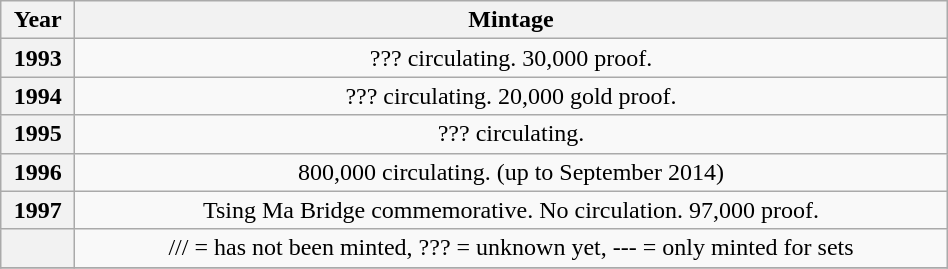<table class="wikitable" style="width:50%;text-align:center">
<tr>
<th>Year </th>
<th>Mintage</th>
</tr>
<tr>
<th>1993</th>
<td>??? circulating. 30,000 proof.</td>
</tr>
<tr>
<th>1994</th>
<td>??? circulating. 20,000 gold proof.</td>
</tr>
<tr>
<th>1995</th>
<td>??? circulating.</td>
</tr>
<tr>
<th>1996</th>
<td>800,000 circulating. (up to September 2014)</td>
</tr>
<tr>
<th>1997</th>
<td>Tsing Ma Bridge commemorative. No circulation. 97,000 proof.</td>
</tr>
<tr>
<th></th>
<td>/// = has not been minted, ??? = unknown yet, --- = only minted for sets</td>
</tr>
<tr>
</tr>
</table>
